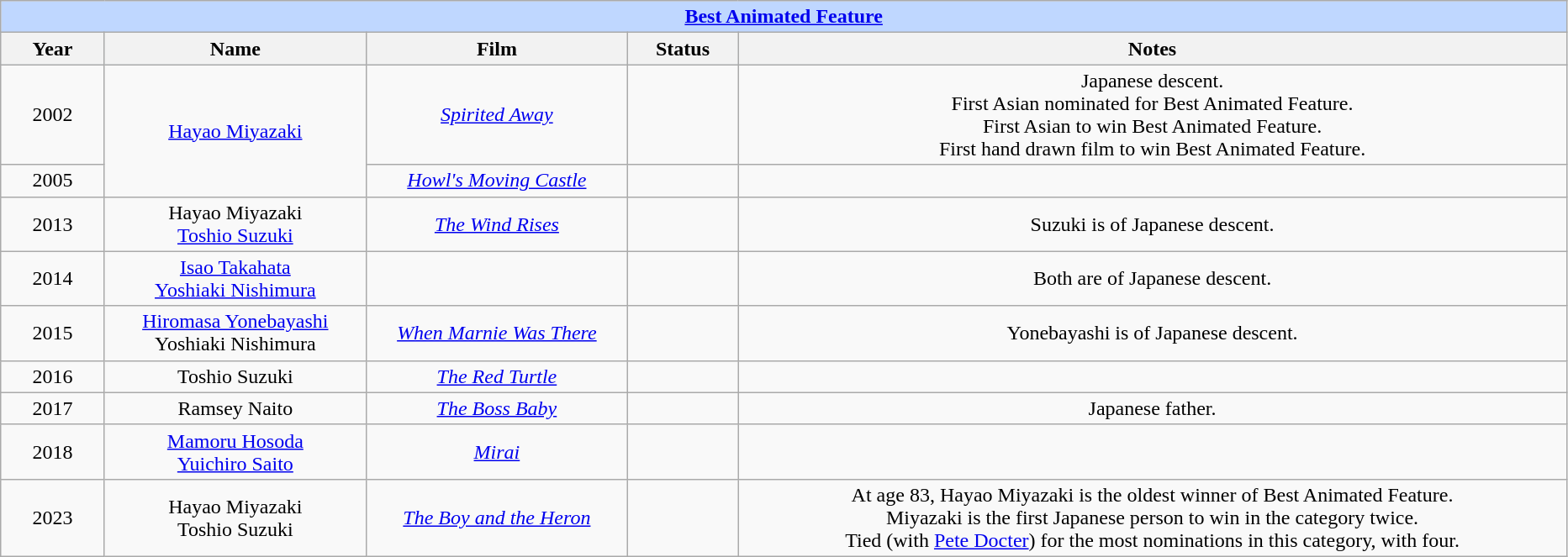<table class="wikitable" style="text-align: center">
<tr style="background:#bfd7ff;">
<td colspan="6" style="text-align:center;"><strong><a href='#'>Best Animated Feature</a></strong></td>
</tr>
<tr style="background:#ebf5ff;">
<th style="width:075px;">Year</th>
<th style="width:200px;">Name</th>
<th style="width:200px;">Film</th>
<th style="width:080px;">Status</th>
<th style="width:650px;">Notes</th>
</tr>
<tr>
<td>2002</td>
<td rowspan="2"><a href='#'>Hayao Miyazaki</a></td>
<td><em><a href='#'>Spirited Away</a></em></td>
<td></td>
<td>Japanese descent.<br>First Asian nominated for Best Animated Feature.<br>First Asian to win Best Animated Feature.<br>First hand drawn film to win Best Animated Feature.</td>
</tr>
<tr>
<td>2005</td>
<td><em><a href='#'>Howl's Moving Castle</a></em></td>
<td></td>
<td></td>
</tr>
<tr>
<td>2013</td>
<td>Hayao Miyazaki<br><a href='#'>Toshio Suzuki</a></td>
<td><em><a href='#'>The Wind Rises</a></em></td>
<td></td>
<td>Suzuki is of Japanese descent.</td>
</tr>
<tr>
<td>2014</td>
<td><a href='#'>Isao Takahata</a><br><a href='#'>Yoshiaki Nishimura</a></td>
<td></td>
<td></td>
<td>Both are of Japanese descent.</td>
</tr>
<tr>
<td>2015</td>
<td><a href='#'>Hiromasa Yonebayashi</a><br>Yoshiaki Nishimura</td>
<td><em><a href='#'>When Marnie Was There</a></em></td>
<td></td>
<td>Yonebayashi is of Japanese descent.</td>
</tr>
<tr>
<td>2016</td>
<td>Toshio Suzuki</td>
<td><em><a href='#'>The Red Turtle</a></em></td>
<td></td>
<td></td>
</tr>
<tr>
<td>2017</td>
<td>Ramsey Naito</td>
<td><em><a href='#'>The Boss Baby</a></em></td>
<td></td>
<td>Japanese father.<br></td>
</tr>
<tr>
<td>2018</td>
<td><a href='#'>Mamoru Hosoda</a><br><a href='#'>Yuichiro Saito</a></td>
<td><em><a href='#'>Mirai</a></em></td>
<td></td>
<td></td>
</tr>
<tr>
<td>2023</td>
<td>Hayao Miyazaki<br>Toshio Suzuki</td>
<td><em><a href='#'>The Boy and the Heron</a></em></td>
<td></td>
<td>At age 83, Hayao Miyazaki is the oldest winner of Best Animated Feature.<br>Miyazaki is the first Japanese person to win in the category twice.<br>Tied (with <a href='#'>Pete Docter</a>) for the most nominations in this category, with four.</td>
</tr>
</table>
